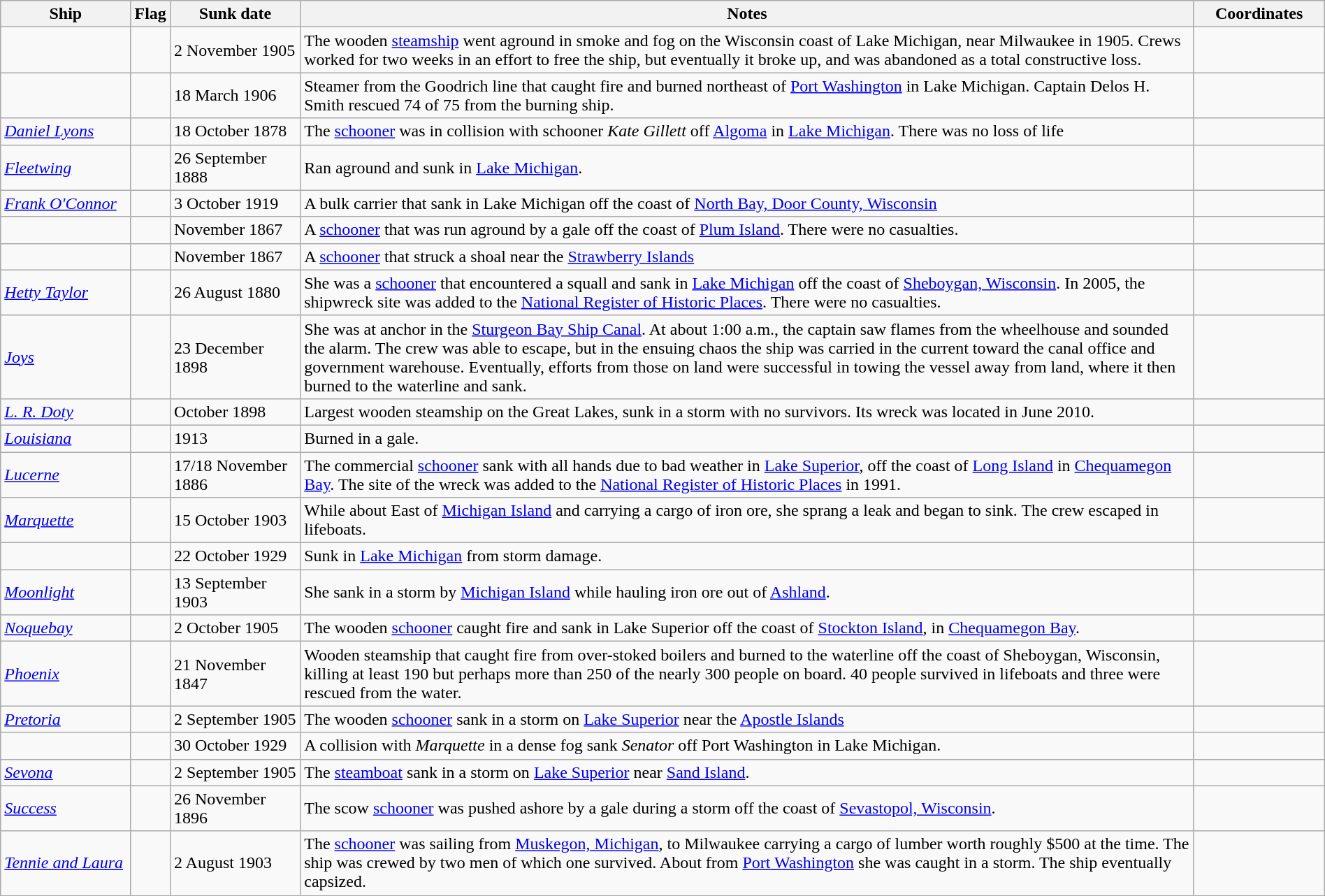<table class=wikitable | style = "width:100%">
<tr>
<th style="width:10%">Ship</th>
<th>Flag</th>
<th style="width:10%">Sunk date</th>
<th style="width:70%">Notes</th>
<th style="width:10%">Coordinates</th>
</tr>
<tr>
<td></td>
<td></td>
<td>2 November 1905</td>
<td>The wooden <a href='#'>steamship</a> went aground in smoke and fog on the Wisconsin coast of Lake Michigan, near Milwaukee in 1905. Crews worked for two weeks in an effort to free the ship, but eventually it broke up, and was abandoned as a total constructive loss.</td>
<td></td>
</tr>
<tr>
<td></td>
<td></td>
<td>18 March 1906</td>
<td>Steamer from the Goodrich line that caught fire and burned  northeast of <a href='#'>Port Washington</a> in Lake Michigan.  Captain Delos H. Smith rescued 74 of 75 from the burning ship.</td>
<td></td>
</tr>
<tr>
<td><em><a href='#'>Daniel Lyons</a></em></td>
<td></td>
<td>18 October 1878</td>
<td>The <a href='#'>schooner</a> was in collision with schooner <em>Kate Gillett</em> off <a href='#'>Algoma</a> in <a href='#'>Lake Michigan</a>. There was no loss of life</td>
<td></td>
</tr>
<tr>
<td><a href='#'><em>Fleetwing</em></a></td>
<td></td>
<td>26 September 1888</td>
<td>Ran aground and sunk in <a href='#'>Lake Michigan</a>.</td>
<td></td>
</tr>
<tr>
<td><a href='#'><em>Frank O'Connor</em></a></td>
<td></td>
<td>3 October 1919</td>
<td>A bulk carrier that sank in Lake Michigan off the coast of <a href='#'>North Bay, Door County, Wisconsin</a></td>
<td></td>
</tr>
<tr>
<td></td>
<td></td>
<td>November 1867</td>
<td>A <a href='#'>schooner</a> that was run aground by a gale off the coast of <a href='#'>Plum Island</a>. There were no casualties.</td>
<td></td>
</tr>
<tr>
<td></td>
<td></td>
<td>November 1867</td>
<td>A <a href='#'>schooner</a> that struck a shoal near the <a href='#'>Strawberry Islands</a></td>
<td></td>
</tr>
<tr>
<td><em><a href='#'>Hetty Taylor</a></em></td>
<td></td>
<td>26 August 1880</td>
<td>She was a <a href='#'>schooner</a> that encountered a squall and sank in <a href='#'>Lake Michigan</a> off the coast of <a href='#'>Sheboygan, Wisconsin</a>. In 2005, the shipwreck site was added to the <a href='#'>National Register of Historic Places</a>. There were no casualties.</td>
<td></td>
</tr>
<tr>
<td><em><a href='#'>Joys</a></em></td>
<td></td>
<td>23 December 1898</td>
<td>She was at anchor in the <a href='#'>Sturgeon Bay Ship Canal</a>. At about 1:00 a.m., the captain saw flames from the wheelhouse and sounded the alarm. The crew was able to escape, but in the ensuing chaos the ship was carried in the current toward the canal office and government warehouse. Eventually, efforts from those on land were successful in towing the vessel away from land, where it then burned to the waterline and sank.</td>
<td></td>
</tr>
<tr>
<td><em><a href='#'>L. R. Doty</a></em></td>
<td></td>
<td>October 1898</td>
<td>Largest wooden steamship on the Great Lakes, sunk in a storm with no survivors. Its wreck was located in June 2010.</td>
<td></td>
</tr>
<tr>
<td><a href='#'><em>Louisiana</em></a></td>
<td></td>
<td>1913</td>
<td>Burned in a gale.</td>
<td></td>
</tr>
<tr>
<td><a href='#'><em>Lucerne</em></a></td>
<td></td>
<td>17/18 November 1886</td>
<td>The commercial <a href='#'>schooner</a> sank with all hands due to bad weather in <a href='#'>Lake Superior</a>, off the coast of <a href='#'>Long Island</a> in <a href='#'>Chequamegon Bay</a>. The site of the wreck was added to the <a href='#'>National Register of Historic Places</a> in 1991.</td>
<td></td>
</tr>
<tr>
<td><a href='#'><em>Marquette</em></a></td>
<td></td>
<td>15 October 1903</td>
<td>While about  East of <a href='#'>Michigan Island</a> and carrying a cargo of iron ore, she sprang a leak and began to sink. The crew escaped in lifeboats.</td>
<td></td>
</tr>
<tr>
<td></td>
<td></td>
<td>22 October 1929</td>
<td>Sunk in <a href='#'>Lake Michigan</a> from storm damage.</td>
<td></td>
</tr>
<tr>
<td><em><a href='#'>Moonlight</a></em></td>
<td></td>
<td>13 September 1903</td>
<td>She sank in a storm by <a href='#'>Michigan Island</a> while hauling iron ore out of <a href='#'>Ashland</a>.</td>
<td></td>
</tr>
<tr>
<td><a href='#'><em>Noquebay</em></a></td>
<td></td>
<td>2 October 1905</td>
<td>The wooden <a href='#'>schooner</a> caught fire and sank in Lake Superior off the coast of <a href='#'>Stockton Island</a>, in <a href='#'>Chequamegon Bay</a>.</td>
<td></td>
</tr>
<tr>
<td><a href='#'><em>Phoenix</em></a></td>
<td></td>
<td>21 November 1847</td>
<td>Wooden steamship that caught fire from over-stoked boilers and burned to the waterline off the coast of Sheboygan, Wisconsin, killing at least 190 but perhaps more than 250 of the nearly 300 people on board.  40 people survived in lifeboats and three were rescued from the water.</td>
<td></td>
</tr>
<tr>
<td><em><a href='#'>Pretoria</a></em></td>
<td></td>
<td>2 September 1905</td>
<td>The wooden <a href='#'>schooner</a> sank in a storm on <a href='#'>Lake Superior</a> near the <a href='#'>Apostle Islands</a></td>
<td></td>
</tr>
<tr>
<td></td>
<td></td>
<td>30 October 1929</td>
<td>A collision with <em>Marquette</em> in a dense fog sank <em>Senator</em> off Port Washington in Lake Michigan.</td>
<td></td>
</tr>
<tr>
<td><em><a href='#'>Sevona</a></em></td>
<td></td>
<td>2 September 1905</td>
<td>The <a href='#'>steamboat</a> sank in a storm on <a href='#'>Lake Superior</a> near <a href='#'>Sand Island</a>.</td>
<td></td>
</tr>
<tr>
<td><em><a href='#'>Success</a></em></td>
<td></td>
<td>26 November 1896</td>
<td>The scow <a href='#'>schooner</a> was pushed ashore by a gale during a storm off the coast of <a href='#'>Sevastopol, Wisconsin</a>.</td>
<td></td>
</tr>
<tr>
<td><em><a href='#'>Tennie and Laura</a></em></td>
<td></td>
<td>2 August 1903</td>
<td>The <a href='#'>schooner</a> was sailing from <a href='#'>Muskegon, Michigan</a>, to Milwaukee carrying a cargo of lumber worth roughly $500 at the time. The ship was crewed by two men of which one survived. About  from <a href='#'>Port Washington</a> she was caught in a storm. The ship eventually capsized.</td>
<td></td>
</tr>
</table>
